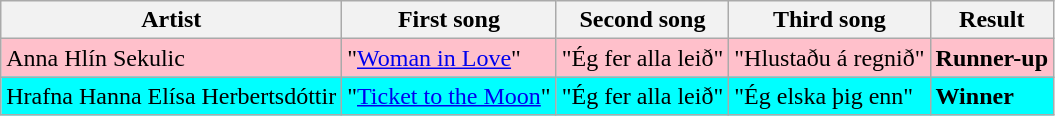<table class=wikitable>
<tr>
<th>Artist</th>
<th>First song</th>
<th>Second song</th>
<th>Third song</th>
<th>Result</th>
</tr>
<tr style="background:pink;">
<td>Anna Hlín Sekulic</td>
<td>"<a href='#'>Woman in Love</a>"</td>
<td>"Ég fer alla leið"</td>
<td>"Hlustaðu á regnið"</td>
<td><strong>Runner-up</strong></td>
</tr>
<tr style="background:cyan;">
<td>Hrafna Hanna Elísa Herbertsdóttir</td>
<td>"<a href='#'>Ticket to the Moon</a>"</td>
<td>"Ég fer alla leið"</td>
<td>"Ég elska þig enn"</td>
<td><strong>Winner</strong></td>
</tr>
</table>
